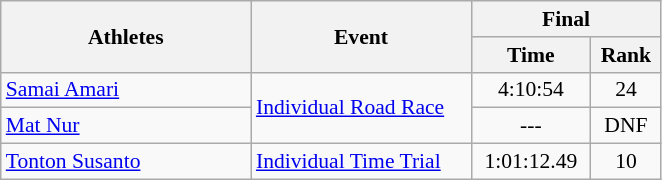<table class=wikitable style="font-size:90%; text-align:center">
<tr>
<th width="160" rowspan="2">Athletes</th>
<th width="140" rowspan="2">Event</th>
<th width="120" colspan="2">Final</th>
</tr>
<tr>
<th>Time</th>
<th>Rank</th>
</tr>
<tr>
<td align=left><a href='#'>Samai Amari</a></td>
<td align=left rowspan=2><a href='#'>Individual Road Race</a></td>
<td>4:10:54</td>
<td>24</td>
</tr>
<tr>
<td align=left><a href='#'>Mat Nur</a></td>
<td>---</td>
<td>DNF</td>
</tr>
<tr>
<td align=left><a href='#'>Tonton Susanto</a></td>
<td align=left><a href='#'>Individual Time Trial</a></td>
<td>1:01:12.49</td>
<td>10</td>
</tr>
</table>
